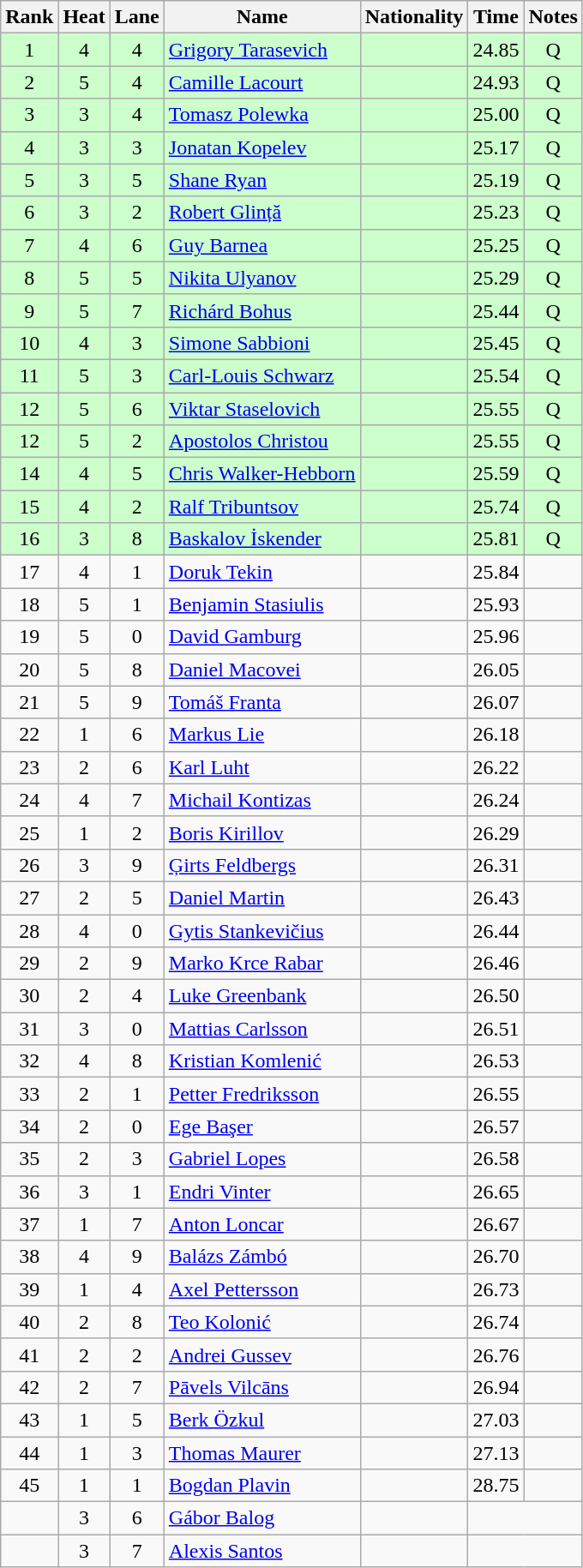<table class="wikitable sortable" style="text-align:center">
<tr>
<th>Rank</th>
<th>Heat</th>
<th>Lane</th>
<th>Name</th>
<th>Nationality</th>
<th>Time</th>
<th>Notes</th>
</tr>
<tr bgcolor=ccffcc>
<td>1</td>
<td>4</td>
<td>4</td>
<td align=left><a href='#'>Grigory Tarasevich</a></td>
<td align=left></td>
<td>24.85</td>
<td>Q</td>
</tr>
<tr bgcolor=ccffcc>
<td>2</td>
<td>5</td>
<td>4</td>
<td align=left><a href='#'>Camille Lacourt</a></td>
<td align=left></td>
<td>24.93</td>
<td>Q</td>
</tr>
<tr bgcolor=ccffcc>
<td>3</td>
<td>3</td>
<td>4</td>
<td align=left><a href='#'>Tomasz Polewka</a></td>
<td align=left></td>
<td>25.00</td>
<td>Q</td>
</tr>
<tr bgcolor=ccffcc>
<td>4</td>
<td>3</td>
<td>3</td>
<td align=left><a href='#'>Jonatan Kopelev</a></td>
<td align=left></td>
<td>25.17</td>
<td>Q</td>
</tr>
<tr bgcolor=ccffcc>
<td>5</td>
<td>3</td>
<td>5</td>
<td align=left><a href='#'>Shane Ryan</a></td>
<td align=left></td>
<td>25.19</td>
<td>Q</td>
</tr>
<tr bgcolor=ccffcc>
<td>6</td>
<td>3</td>
<td>2</td>
<td align=left><a href='#'>Robert Glință</a></td>
<td align=left></td>
<td>25.23</td>
<td>Q</td>
</tr>
<tr bgcolor=ccffcc>
<td>7</td>
<td>4</td>
<td>6</td>
<td align=left><a href='#'>Guy Barnea</a></td>
<td align=left></td>
<td>25.25</td>
<td>Q</td>
</tr>
<tr bgcolor=ccffcc>
<td>8</td>
<td>5</td>
<td>5</td>
<td align=left><a href='#'>Nikita Ulyanov</a></td>
<td align=left></td>
<td>25.29</td>
<td>Q</td>
</tr>
<tr bgcolor=ccffcc>
<td>9</td>
<td>5</td>
<td>7</td>
<td align=left><a href='#'>Richárd Bohus</a></td>
<td align=left></td>
<td>25.44</td>
<td>Q</td>
</tr>
<tr bgcolor=ccffcc>
<td>10</td>
<td>4</td>
<td>3</td>
<td align=left><a href='#'>Simone Sabbioni</a></td>
<td align=left></td>
<td>25.45</td>
<td>Q</td>
</tr>
<tr bgcolor=ccffcc>
<td>11</td>
<td>5</td>
<td>3</td>
<td align=left><a href='#'>Carl-Louis Schwarz</a></td>
<td align=left></td>
<td>25.54</td>
<td>Q</td>
</tr>
<tr bgcolor=ccffcc>
<td>12</td>
<td>5</td>
<td>6</td>
<td align=left><a href='#'>Viktar Staselovich</a></td>
<td align=left></td>
<td>25.55</td>
<td>Q</td>
</tr>
<tr bgcolor=ccffcc>
<td>12</td>
<td>5</td>
<td>2</td>
<td align=left><a href='#'>Apostolos Christou</a></td>
<td align=left></td>
<td>25.55</td>
<td>Q</td>
</tr>
<tr bgcolor=ccffcc>
<td>14</td>
<td>4</td>
<td>5</td>
<td align=left><a href='#'>Chris Walker-Hebborn</a></td>
<td align=left></td>
<td>25.59</td>
<td>Q</td>
</tr>
<tr bgcolor=ccffcc>
<td>15</td>
<td>4</td>
<td>2</td>
<td align=left><a href='#'>Ralf Tribuntsov</a></td>
<td align=left></td>
<td>25.74</td>
<td>Q</td>
</tr>
<tr bgcolor=ccffcc>
<td>16</td>
<td>3</td>
<td>8</td>
<td align=left><a href='#'>Baskalov İskender</a></td>
<td align=left></td>
<td>25.81</td>
<td>Q</td>
</tr>
<tr>
<td>17</td>
<td>4</td>
<td>1</td>
<td align=left><a href='#'>Doruk Tekin</a></td>
<td align=left></td>
<td>25.84</td>
<td></td>
</tr>
<tr>
<td>18</td>
<td>5</td>
<td>1</td>
<td align=left><a href='#'>Benjamin Stasiulis</a></td>
<td align=left></td>
<td>25.93</td>
<td></td>
</tr>
<tr>
<td>19</td>
<td>5</td>
<td>0</td>
<td align=left><a href='#'>David Gamburg</a></td>
<td align=left></td>
<td>25.96</td>
<td></td>
</tr>
<tr>
<td>20</td>
<td>5</td>
<td>8</td>
<td align=left><a href='#'>Daniel Macovei</a></td>
<td align=left></td>
<td>26.05</td>
<td></td>
</tr>
<tr>
<td>21</td>
<td>5</td>
<td>9</td>
<td align=left><a href='#'>Tomáš Franta</a></td>
<td align=left></td>
<td>26.07</td>
<td></td>
</tr>
<tr>
<td>22</td>
<td>1</td>
<td>6</td>
<td align=left><a href='#'>Markus Lie</a></td>
<td align=left></td>
<td>26.18</td>
<td></td>
</tr>
<tr>
<td>23</td>
<td>2</td>
<td>6</td>
<td align=left><a href='#'>Karl Luht</a></td>
<td align=left></td>
<td>26.22</td>
<td></td>
</tr>
<tr>
<td>24</td>
<td>4</td>
<td>7</td>
<td align=left><a href='#'>Michail Kontizas</a></td>
<td align=left></td>
<td>26.24</td>
<td></td>
</tr>
<tr>
<td>25</td>
<td>1</td>
<td>2</td>
<td align=left><a href='#'>Boris Kirillov</a></td>
<td align=left></td>
<td>26.29</td>
<td></td>
</tr>
<tr>
<td>26</td>
<td>3</td>
<td>9</td>
<td align=left><a href='#'>Ģirts Feldbergs</a></td>
<td align=left></td>
<td>26.31</td>
<td></td>
</tr>
<tr>
<td>27</td>
<td>2</td>
<td>5</td>
<td align=left><a href='#'>Daniel Martin</a></td>
<td align=left></td>
<td>26.43</td>
<td></td>
</tr>
<tr>
<td>28</td>
<td>4</td>
<td>0</td>
<td align=left><a href='#'>Gytis Stankevičius</a></td>
<td align=left></td>
<td>26.44</td>
<td></td>
</tr>
<tr>
<td>29</td>
<td>2</td>
<td>9</td>
<td align=left><a href='#'>Marko Krce Rabar</a></td>
<td align=left></td>
<td>26.46</td>
<td></td>
</tr>
<tr>
<td>30</td>
<td>2</td>
<td>4</td>
<td align=left><a href='#'>Luke Greenbank</a></td>
<td align=left></td>
<td>26.50</td>
<td></td>
</tr>
<tr>
<td>31</td>
<td>3</td>
<td>0</td>
<td align=left><a href='#'>Mattias Carlsson</a></td>
<td align=left></td>
<td>26.51</td>
<td></td>
</tr>
<tr>
<td>32</td>
<td>4</td>
<td>8</td>
<td align=left><a href='#'>Kristian Komlenić</a></td>
<td align=left></td>
<td>26.53</td>
<td></td>
</tr>
<tr>
<td>33</td>
<td>2</td>
<td>1</td>
<td align=left><a href='#'>Petter Fredriksson</a></td>
<td align=left></td>
<td>26.55</td>
<td></td>
</tr>
<tr>
<td>34</td>
<td>2</td>
<td>0</td>
<td align=left><a href='#'>Ege Başer</a></td>
<td align=left></td>
<td>26.57</td>
<td></td>
</tr>
<tr>
<td>35</td>
<td>2</td>
<td>3</td>
<td align=left><a href='#'>Gabriel Lopes</a></td>
<td align=left></td>
<td>26.58</td>
<td></td>
</tr>
<tr>
<td>36</td>
<td>3</td>
<td>1</td>
<td align=left><a href='#'>Endri Vinter</a></td>
<td align=left></td>
<td>26.65</td>
<td></td>
</tr>
<tr>
<td>37</td>
<td>1</td>
<td>7</td>
<td align=left><a href='#'>Anton Loncar</a></td>
<td align=left></td>
<td>26.67</td>
<td></td>
</tr>
<tr>
<td>38</td>
<td>4</td>
<td>9</td>
<td align=left><a href='#'>Balázs Zámbó</a></td>
<td align=left></td>
<td>26.70</td>
<td></td>
</tr>
<tr>
<td>39</td>
<td>1</td>
<td>4</td>
<td align=left><a href='#'>Axel Pettersson</a></td>
<td align=left></td>
<td>26.73</td>
<td></td>
</tr>
<tr>
<td>40</td>
<td>2</td>
<td>8</td>
<td align=left><a href='#'>Teo Kolonić</a></td>
<td align=left></td>
<td>26.74</td>
<td></td>
</tr>
<tr>
<td>41</td>
<td>2</td>
<td>2</td>
<td align=left><a href='#'>Andrei Gussev</a></td>
<td align=left></td>
<td>26.76</td>
<td></td>
</tr>
<tr>
<td>42</td>
<td>2</td>
<td>7</td>
<td align=left><a href='#'>Pāvels Vilcāns</a></td>
<td align=left></td>
<td>26.94</td>
<td></td>
</tr>
<tr>
<td>43</td>
<td>1</td>
<td>5</td>
<td align=left><a href='#'>Berk Özkul</a></td>
<td align=left></td>
<td>27.03</td>
<td></td>
</tr>
<tr>
<td>44</td>
<td>1</td>
<td>3</td>
<td align=left><a href='#'>Thomas Maurer</a></td>
<td align=left></td>
<td>27.13</td>
<td></td>
</tr>
<tr>
<td>45</td>
<td>1</td>
<td>1</td>
<td align=left><a href='#'>Bogdan Plavin</a></td>
<td align=left></td>
<td>28.75</td>
<td></td>
</tr>
<tr>
<td></td>
<td>3</td>
<td>6</td>
<td align=left><a href='#'>Gábor Balog</a></td>
<td align=left></td>
<td colspan=2></td>
</tr>
<tr>
<td></td>
<td>3</td>
<td>7</td>
<td align=left><a href='#'>Alexis Santos</a></td>
<td align=left></td>
<td colspan=2></td>
</tr>
</table>
